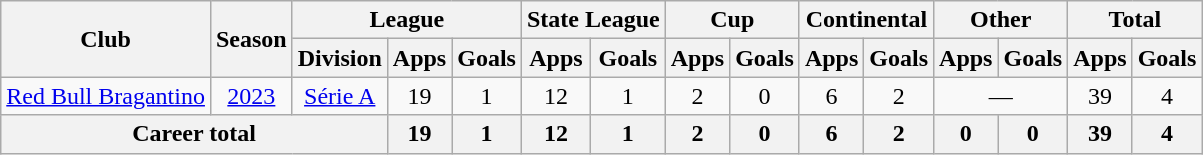<table class="wikitable" style="text-align: center">
<tr>
<th rowspan="2">Club</th>
<th rowspan="2">Season</th>
<th colspan="3">League</th>
<th colspan="2">State League</th>
<th colspan="2">Cup</th>
<th colspan="2">Continental</th>
<th colspan="2">Other</th>
<th colspan="2">Total</th>
</tr>
<tr>
<th>Division</th>
<th>Apps</th>
<th>Goals</th>
<th>Apps</th>
<th>Goals</th>
<th>Apps</th>
<th>Goals</th>
<th>Apps</th>
<th>Goals</th>
<th>Apps</th>
<th>Goals</th>
<th>Apps</th>
<th>Goals</th>
</tr>
<tr>
<td><a href='#'>Red Bull Bragantino</a></td>
<td><a href='#'>2023</a></td>
<td><a href='#'>Série A</a></td>
<td>19</td>
<td>1</td>
<td>12</td>
<td>1</td>
<td>2</td>
<td>0</td>
<td>6</td>
<td>2</td>
<td colspan="2">—</td>
<td>39</td>
<td>4</td>
</tr>
<tr>
<th colspan="3"><strong>Career total</strong></th>
<th>19</th>
<th>1</th>
<th>12</th>
<th>1</th>
<th>2</th>
<th>0</th>
<th>6</th>
<th>2</th>
<th>0</th>
<th>0</th>
<th>39</th>
<th>4</th>
</tr>
</table>
